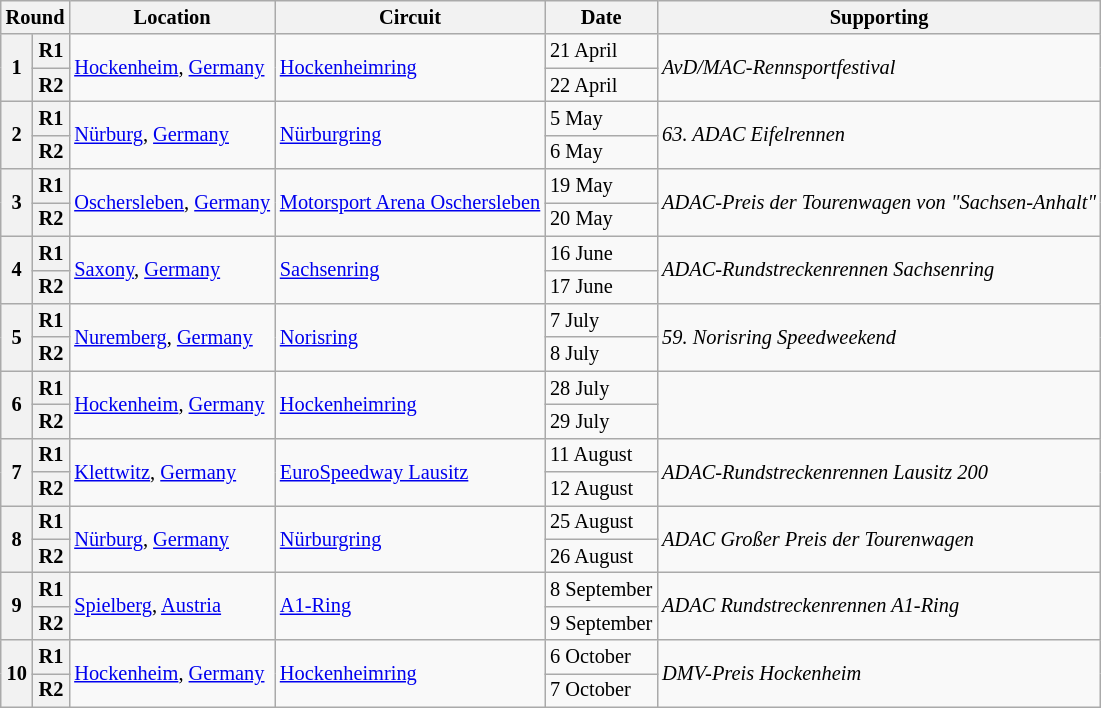<table class="wikitable" style="font-size: 85%;">
<tr>
<th colspan=2>Round</th>
<th>Location</th>
<th>Circuit</th>
<th>Date</th>
<th>Supporting</th>
</tr>
<tr>
<th rowspan=2>1</th>
<th>R1</th>
<td rowspan=2><a href='#'>Hockenheim</a>, <a href='#'>Germany</a></td>
<td rowspan=2><a href='#'>Hockenheimring</a></td>
<td>21 April</td>
<td rowspan=2><em>AvD/MAC-Rennsportfestival</em></td>
</tr>
<tr>
<th>R2</th>
<td>22 April</td>
</tr>
<tr>
<th rowspan=2>2</th>
<th>R1</th>
<td rowspan=2><a href='#'>Nürburg</a>, <a href='#'>Germany</a></td>
<td rowspan=2><a href='#'>Nürburgring</a></td>
<td>5 May</td>
<td rowspan=2><em>63. ADAC Eifelrennen</em></td>
</tr>
<tr>
<th>R2</th>
<td>6 May</td>
</tr>
<tr>
<th rowspan=2>3</th>
<th>R1</th>
<td rowspan=2><a href='#'>Oschersleben</a>, <a href='#'>Germany</a></td>
<td rowspan=2><a href='#'>Motorsport Arena Oschersleben</a></td>
<td>19 May</td>
<td rowspan=2><em>	ADAC-Preis der Tourenwagen von "Sachsen-Anhalt"</em></td>
</tr>
<tr>
<th>R2</th>
<td>20 May</td>
</tr>
<tr>
<th rowspan=2>4</th>
<th>R1</th>
<td rowspan=2><a href='#'>Saxony</a>, <a href='#'>Germany</a></td>
<td rowspan=2><a href='#'>Sachsenring</a></td>
<td>16 June</td>
<td rowspan=2><em>	ADAC-Rundstreckenrennen Sachsenring</em></td>
</tr>
<tr>
<th>R2</th>
<td>17 June</td>
</tr>
<tr>
<th rowspan=2>5</th>
<th>R1</th>
<td rowspan=2><a href='#'>Nuremberg</a>, <a href='#'>Germany</a></td>
<td rowspan=2><a href='#'>Norisring</a></td>
<td>7 July</td>
<td rowspan=2><em>59. Norisring Speedweekend</em></td>
</tr>
<tr>
<th>R2</th>
<td>8 July</td>
</tr>
<tr>
<th rowspan=2>6</th>
<th>R1</th>
<td rowspan=2><a href='#'>Hockenheim</a>, <a href='#'>Germany</a></td>
<td rowspan=2><a href='#'>Hockenheimring</a></td>
<td>28 July</td>
<td rowspan=2><em></em></td>
</tr>
<tr>
<th>R2</th>
<td>29 July</td>
</tr>
<tr>
<th rowspan=2>7</th>
<th>R1</th>
<td rowspan=2><a href='#'>Klettwitz</a>, <a href='#'>Germany</a></td>
<td rowspan=2><a href='#'>EuroSpeedway Lausitz</a></td>
<td>11 August</td>
<td rowspan=2><em>ADAC-Rundstreckenrennen Lausitz 200</em></td>
</tr>
<tr>
<th>R2</th>
<td>12 August</td>
</tr>
<tr>
<th rowspan=2>8</th>
<th>R1</th>
<td rowspan=2><a href='#'>Nürburg</a>, <a href='#'>Germany</a></td>
<td rowspan=2><a href='#'>Nürburgring</a></td>
<td>25 August</td>
<td rowspan=2><em>ADAC Großer Preis der Tourenwagen</em></td>
</tr>
<tr>
<th>R2</th>
<td>26 August</td>
</tr>
<tr>
<th rowspan=2>9</th>
<th>R1</th>
<td rowspan=2><a href='#'>Spielberg</a>, <a href='#'>Austria</a></td>
<td rowspan=2><a href='#'>A1-Ring</a></td>
<td>8 September</td>
<td rowspan=2><em>ADAC Rundstreckenrennen A1-Ring</em></td>
</tr>
<tr>
<th>R2</th>
<td>9 September</td>
</tr>
<tr>
<th rowspan=2>10</th>
<th>R1</th>
<td rowspan=2><a href='#'>Hockenheim</a>, <a href='#'>Germany</a></td>
<td rowspan=2><a href='#'>Hockenheimring</a></td>
<td>6 October</td>
<td rowspan=2><em>DMV-Preis Hockenheim</em></td>
</tr>
<tr>
<th>R2</th>
<td>7 October</td>
</tr>
</table>
